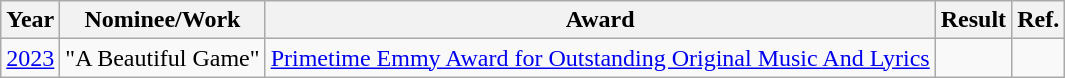<table class="wikitable">
<tr>
<th>Year</th>
<th>Nominee/Work</th>
<th>Award</th>
<th>Result</th>
<th>Ref.</th>
</tr>
<tr>
<td><a href='#'>2023</a></td>
<td>"A Beautiful Game"</td>
<td><a href='#'>Primetime Emmy Award for Outstanding Original Music And Lyrics</a></td>
<td></td>
<td></td>
</tr>
</table>
